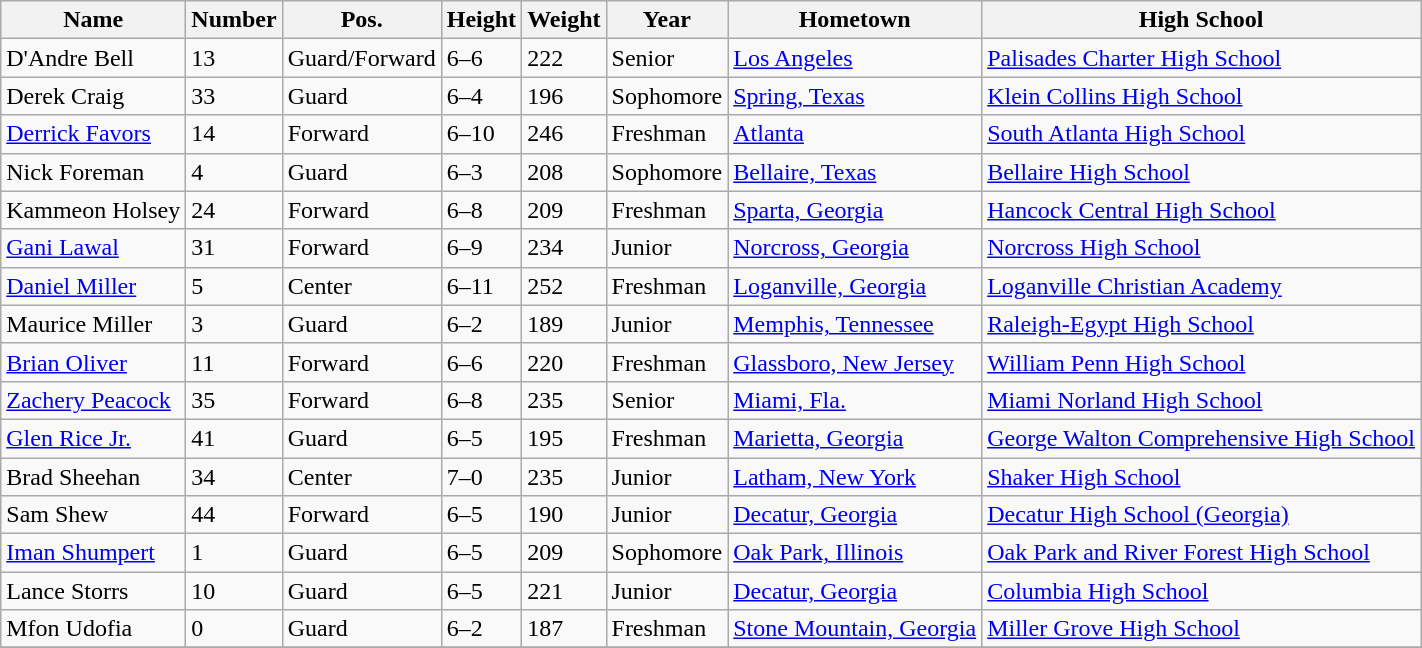<table class="wikitable" style="text-align: left;">
<tr>
<th>Name</th>
<th>Number</th>
<th>Pos.</th>
<th>Height</th>
<th>Weight</th>
<th>Year</th>
<th>Hometown</th>
<th>High School</th>
</tr>
<tr>
<td>D'Andre Bell</td>
<td>13</td>
<td>Guard/Forward</td>
<td>6–6</td>
<td>222</td>
<td>Senior</td>
<td><a href='#'>Los Angeles</a></td>
<td><a href='#'>Palisades Charter High School</a></td>
</tr>
<tr>
<td>Derek Craig</td>
<td>33</td>
<td>Guard</td>
<td>6–4</td>
<td>196</td>
<td>Sophomore</td>
<td><a href='#'>Spring, Texas</a></td>
<td><a href='#'>Klein Collins High School</a></td>
</tr>
<tr>
<td><a href='#'>Derrick Favors</a></td>
<td>14</td>
<td>Forward</td>
<td>6–10</td>
<td>246</td>
<td>Freshman</td>
<td><a href='#'>Atlanta</a></td>
<td><a href='#'>South Atlanta High School</a></td>
</tr>
<tr>
<td>Nick Foreman</td>
<td>4</td>
<td>Guard</td>
<td>6–3</td>
<td>208</td>
<td>Sophomore</td>
<td><a href='#'>Bellaire, Texas</a></td>
<td><a href='#'>Bellaire High School</a></td>
</tr>
<tr>
<td>Kammeon Holsey</td>
<td>24</td>
<td>Forward</td>
<td>6–8</td>
<td>209</td>
<td>Freshman</td>
<td><a href='#'>Sparta, Georgia</a></td>
<td><a href='#'>Hancock Central High School</a></td>
</tr>
<tr>
<td><a href='#'>Gani Lawal</a></td>
<td>31</td>
<td>Forward</td>
<td>6–9</td>
<td>234</td>
<td>Junior</td>
<td><a href='#'>Norcross, Georgia</a></td>
<td><a href='#'>Norcross High School</a></td>
</tr>
<tr>
<td><a href='#'>Daniel Miller</a></td>
<td>5</td>
<td>Center</td>
<td>6–11</td>
<td>252</td>
<td>Freshman</td>
<td><a href='#'>Loganville, Georgia</a></td>
<td><a href='#'>Loganville Christian Academy</a></td>
</tr>
<tr>
<td>Maurice Miller</td>
<td>3</td>
<td>Guard</td>
<td>6–2</td>
<td>189</td>
<td>Junior</td>
<td><a href='#'>Memphis, Tennessee</a></td>
<td><a href='#'>Raleigh-Egypt High School</a></td>
</tr>
<tr>
<td><a href='#'>Brian Oliver</a></td>
<td>11</td>
<td>Forward</td>
<td>6–6</td>
<td>220</td>
<td>Freshman</td>
<td><a href='#'>Glassboro, New Jersey</a></td>
<td><a href='#'>William Penn High School</a></td>
</tr>
<tr>
<td><a href='#'>Zachery Peacock</a></td>
<td>35</td>
<td>Forward</td>
<td>6–8</td>
<td>235</td>
<td>Senior</td>
<td><a href='#'>Miami, Fla.</a></td>
<td><a href='#'>Miami Norland High School</a></td>
</tr>
<tr>
<td><a href='#'>Glen Rice Jr.</a></td>
<td>41</td>
<td>Guard</td>
<td>6–5</td>
<td>195</td>
<td>Freshman</td>
<td><a href='#'>Marietta, Georgia</a></td>
<td><a href='#'>George Walton Comprehensive High School</a></td>
</tr>
<tr>
<td>Brad Sheehan</td>
<td>34</td>
<td>Center</td>
<td>7–0</td>
<td>235</td>
<td>Junior</td>
<td><a href='#'>Latham, New York</a></td>
<td><a href='#'>Shaker High School</a></td>
</tr>
<tr>
<td>Sam Shew</td>
<td>44</td>
<td>Forward</td>
<td>6–5</td>
<td>190</td>
<td>Junior</td>
<td><a href='#'>Decatur, Georgia</a></td>
<td><a href='#'>Decatur High School (Georgia)</a></td>
</tr>
<tr>
<td><a href='#'>Iman Shumpert</a></td>
<td>1</td>
<td>Guard</td>
<td>6–5</td>
<td>209</td>
<td>Sophomore</td>
<td><a href='#'>Oak Park, Illinois</a></td>
<td><a href='#'>Oak Park and River Forest High School</a></td>
</tr>
<tr>
<td>Lance Storrs</td>
<td>10</td>
<td>Guard</td>
<td>6–5</td>
<td>221</td>
<td>Junior</td>
<td><a href='#'>Decatur, Georgia</a></td>
<td><a href='#'>Columbia High School</a></td>
</tr>
<tr>
<td>Mfon Udofia</td>
<td>0</td>
<td>Guard</td>
<td>6–2</td>
<td>187</td>
<td>Freshman</td>
<td><a href='#'>Stone Mountain, Georgia</a></td>
<td><a href='#'>Miller Grove High School</a></td>
</tr>
<tr>
</tr>
</table>
